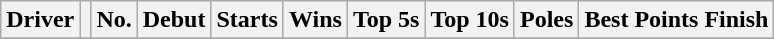<table class="wikitable sortable sortable" style="font-size: 100%;">
<tr>
<th>Driver</th>
<th></th>
<th>No.</th>
<th>Debut</th>
<th>Starts</th>
<th>Wins</th>
<th>Top 5s</th>
<th>Top 10s</th>
<th>Poles</th>
<th>Best Points Finish</th>
</tr>
<tr>
</tr>
</table>
